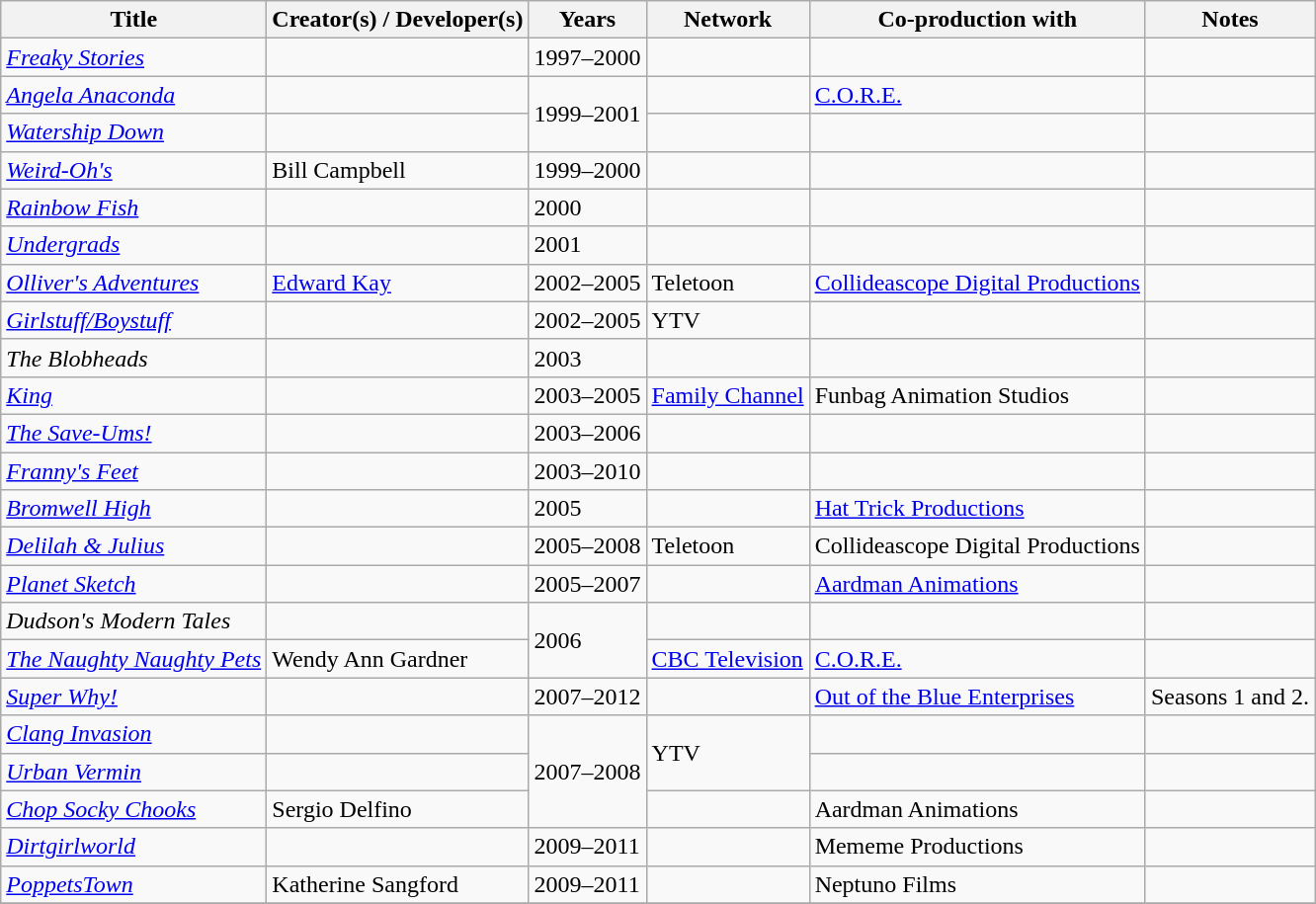<table class="wikitable">
<tr>
<th>Title</th>
<th>Creator(s) / Developer(s)</th>
<th>Years</th>
<th>Network</th>
<th>Co-production with</th>
<th>Notes</th>
</tr>
<tr>
<td><em><a href='#'>Freaky Stories</a></em></td>
<td></td>
<td>1997–2000</td>
<td></td>
<td></td>
<td></td>
</tr>
<tr>
<td><em><a href='#'>Angela Anaconda</a></em></td>
<td></td>
<td rowspan="2">1999–2001</td>
<td></td>
<td><a href='#'>C.O.R.E.</a></td>
<td></td>
</tr>
<tr>
<td><em><a href='#'>Watership Down</a></em></td>
<td></td>
<td></td>
<td></td>
<td></td>
</tr>
<tr>
<td><em><a href='#'>Weird-Oh's</a></em></td>
<td>Bill Campbell</td>
<td>1999–2000</td>
<td></td>
<td></td>
<td></td>
</tr>
<tr>
<td><em><a href='#'>Rainbow Fish</a></em></td>
<td></td>
<td>2000</td>
<td></td>
<td></td>
<td></td>
</tr>
<tr>
<td><em><a href='#'>Undergrads</a></em></td>
<td></td>
<td>2001</td>
<td></td>
<td></td>
<td></td>
</tr>
<tr>
<td><em><a href='#'>Olliver's Adventures</a></em></td>
<td><a href='#'>Edward Kay</a></td>
<td>2002–2005</td>
<td>Teletoon</td>
<td><a href='#'>Collideascope Digital Productions</a></td>
<td></td>
</tr>
<tr>
<td><em><a href='#'>Girlstuff/Boystuff</a></em></td>
<td></td>
<td>2002–2005</td>
<td>YTV</td>
<td></td>
<td></td>
</tr>
<tr>
<td><em>The Blobheads</em></td>
<td></td>
<td>2003</td>
<td></td>
<td></td>
<td></td>
</tr>
<tr>
<td><em><a href='#'>King</a></em></td>
<td></td>
<td>2003–2005</td>
<td><a href='#'>Family Channel</a></td>
<td>Funbag Animation Studios</td>
<td></td>
</tr>
<tr>
<td><em><a href='#'>The Save-Ums!</a></em></td>
<td></td>
<td>2003–2006</td>
<td></td>
<td></td>
<td></td>
</tr>
<tr>
<td><em><a href='#'>Franny's Feet</a></em></td>
<td></td>
<td>2003–2010</td>
<td></td>
<td></td>
<td></td>
</tr>
<tr>
<td><em><a href='#'>Bromwell High</a></em></td>
<td></td>
<td>2005</td>
<td></td>
<td><a href='#'>Hat Trick Productions</a></td>
<td></td>
</tr>
<tr>
<td><em><a href='#'>Delilah & Julius</a></em></td>
<td></td>
<td>2005–2008</td>
<td>Teletoon</td>
<td>Collideascope Digital Productions</td>
<td></td>
</tr>
<tr>
<td><em><a href='#'>Planet Sketch</a></em></td>
<td></td>
<td>2005–2007</td>
<td></td>
<td><a href='#'>Aardman Animations</a></td>
<td></td>
</tr>
<tr>
<td><em>Dudson's Modern Tales</em></td>
<td></td>
<td rowspan="2">2006</td>
<td></td>
<td></td>
<td></td>
</tr>
<tr>
<td><em><a href='#'>The Naughty Naughty Pets</a></em></td>
<td>Wendy Ann Gardner</td>
<td><a href='#'>CBC Television</a></td>
<td><a href='#'>C.O.R.E.</a></td>
<td></td>
</tr>
<tr>
<td><em><a href='#'>Super Why!</a></em></td>
<td></td>
<td>2007–2012</td>
<td></td>
<td><a href='#'>Out of the Blue Enterprises</a></td>
<td>Seasons 1 and 2.</td>
</tr>
<tr>
<td><em><a href='#'>Clang Invasion</a></em></td>
<td></td>
<td rowspan="3">2007–2008</td>
<td rowspan="2">YTV</td>
<td></td>
<td></td>
</tr>
<tr>
<td><em><a href='#'>Urban Vermin</a></em></td>
<td></td>
<td></td>
<td></td>
</tr>
<tr>
<td><em><a href='#'>Chop Socky Chooks</a></em></td>
<td>Sergio Delfino</td>
<td></td>
<td>Aardman Animations</td>
<td></td>
</tr>
<tr>
<td><em><a href='#'>Dirtgirlworld</a></em></td>
<td></td>
<td>2009–2011</td>
<td></td>
<td>Mememe Productions</td>
<td></td>
</tr>
<tr>
<td><em><a href='#'>PoppetsTown</a></em></td>
<td>Katherine Sangford</td>
<td>2009–2011</td>
<td></td>
<td>Neptuno Films</td>
<td></td>
</tr>
<tr>
</tr>
</table>
